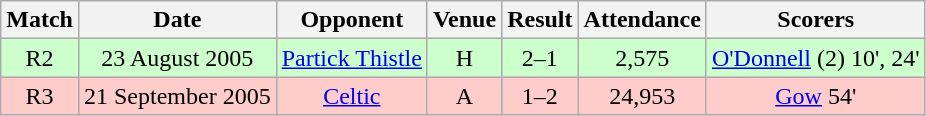<table class="wikitable" style="font-size:100%; text-align:center">
<tr>
<th>Match</th>
<th>Date</th>
<th>Opponent</th>
<th>Venue</th>
<th>Result</th>
<th>Attendance</th>
<th>Scorers</th>
</tr>
<tr style="background: #CCFFCC;">
<td>R2</td>
<td>23 August 2005</td>
<td><a href='#'>Partick Thistle</a></td>
<td>H</td>
<td>2–1</td>
<td>2,575</td>
<td><a href='#'>O'Donnell</a> (2) 10', 24'</td>
</tr>
<tr style="background: #FFCCCC;">
<td>R3</td>
<td>21 September 2005</td>
<td><a href='#'>Celtic</a></td>
<td>A</td>
<td>1–2</td>
<td>24,953</td>
<td><a href='#'>Gow</a> 54'</td>
</tr>
</table>
